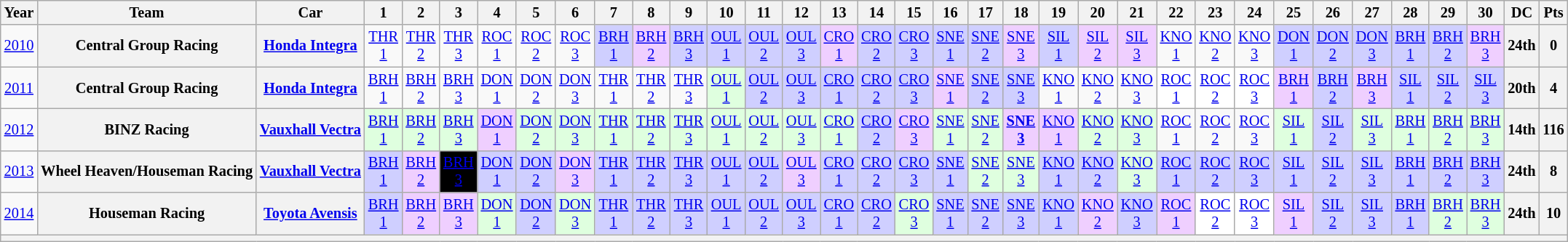<table class="wikitable" style="text-align:center; font-size:85%">
<tr>
<th>Year</th>
<th>Team</th>
<th>Car</th>
<th>1</th>
<th>2</th>
<th>3</th>
<th>4</th>
<th>5</th>
<th>6</th>
<th>7</th>
<th>8</th>
<th>9</th>
<th>10</th>
<th>11</th>
<th>12</th>
<th>13</th>
<th>14</th>
<th>15</th>
<th>16</th>
<th>17</th>
<th>18</th>
<th>19</th>
<th>20</th>
<th>21</th>
<th>22</th>
<th>23</th>
<th>24</th>
<th>25</th>
<th>26</th>
<th>27</th>
<th>28</th>
<th>29</th>
<th>30</th>
<th>DC</th>
<th>Pts</th>
</tr>
<tr>
<td><a href='#'>2010</a></td>
<th nowrap>Central Group Racing</th>
<th nowrap><a href='#'>Honda Integra</a></th>
<td><a href='#'>THR<br>1</a></td>
<td><a href='#'>THR<br>2</a></td>
<td><a href='#'>THR<br>3</a></td>
<td><a href='#'>ROC<br>1</a></td>
<td><a href='#'>ROC<br>2</a></td>
<td><a href='#'>ROC<br>3</a></td>
<td style="background:#CFCFFF;"><a href='#'>BRH<br>1</a><br></td>
<td style="background:#EFCFFF;"><a href='#'>BRH<br>2</a><br></td>
<td style="background:#CFCFFF;"><a href='#'>BRH<br>3</a><br></td>
<td style="background:#CFCFFF;"><a href='#'>OUL<br>1</a><br></td>
<td style="background:#CFCFFF;"><a href='#'>OUL<br>2</a><br></td>
<td style="background:#CFCFFF;"><a href='#'>OUL<br>3</a><br></td>
<td style="background:#EFCFFF;"><a href='#'>CRO<br>1</a><br></td>
<td style="background:#CFCFFF;"><a href='#'>CRO<br>2</a><br></td>
<td style="background:#CFCFFF;"><a href='#'>CRO<br>3</a><br></td>
<td style="background:#CFCFFF;"><a href='#'>SNE<br>1</a><br></td>
<td style="background:#CFCFFF;"><a href='#'>SNE<br>2</a><br></td>
<td style="background:#EFCFFF;"><a href='#'>SNE<br>3</a><br></td>
<td style="background:#CFCFFF;"><a href='#'>SIL<br>1</a><br></td>
<td style="background:#EFCFFF;"><a href='#'>SIL<br>2</a><br></td>
<td style="background:#EFCFFF;"><a href='#'>SIL<br>3</a><br></td>
<td><a href='#'>KNO<br>1</a></td>
<td><a href='#'>KNO<br>2</a></td>
<td><a href='#'>KNO<br>3</a></td>
<td style="background:#CFCFFF;"><a href='#'>DON<br>1</a><br></td>
<td style="background:#CFCFFF;"><a href='#'>DON<br>2</a><br></td>
<td style="background:#CFCFFF;"><a href='#'>DON<br>3</a><br></td>
<td style="background:#CFCFFF;"><a href='#'>BRH<br>1</a><br></td>
<td style="background:#CFCFFF;"><a href='#'>BRH<br>2</a><br></td>
<td style="background:#EFCFFF;"><a href='#'>BRH<br>3</a><br></td>
<th>24th</th>
<th>0</th>
</tr>
<tr>
<td><a href='#'>2011</a></td>
<th nowrap>Central Group Racing</th>
<th nowrap><a href='#'>Honda Integra</a></th>
<td><a href='#'>BRH<br>1</a></td>
<td><a href='#'>BRH<br>2</a></td>
<td><a href='#'>BRH<br>3</a></td>
<td><a href='#'>DON<br>1</a></td>
<td><a href='#'>DON<br>2</a></td>
<td><a href='#'>DON<br>3</a></td>
<td><a href='#'>THR<br>1</a></td>
<td><a href='#'>THR<br>2</a></td>
<td><a href='#'>THR<br>3</a></td>
<td style="background:#DFFFDF;"><a href='#'>OUL<br>1</a><br></td>
<td style="background:#CFCFFF;"><a href='#'>OUL<br>2</a><br></td>
<td style="background:#CFCFFF;"><a href='#'>OUL<br>3</a><br></td>
<td style="background:#CFCFFF;"><a href='#'>CRO<br>1</a><br></td>
<td style="background:#CFCFFF;"><a href='#'>CRO<br>2</a><br></td>
<td style="background:#CFCFFF;"><a href='#'>CRO<br>3</a><br></td>
<td style="background:#EFCFFF;"><a href='#'>SNE<br>1</a><br></td>
<td style="background:#CFCFFF;"><a href='#'>SNE<br>2</a><br></td>
<td style="background:#CFCFFF;"><a href='#'>SNE<br>3</a><br></td>
<td><a href='#'>KNO<br>1</a></td>
<td><a href='#'>KNO<br>2</a></td>
<td><a href='#'>KNO<br>3</a></td>
<td style="background:#FFFFFF;"><a href='#'>ROC<br>1</a><br></td>
<td style="background:#FFFFFF;"><a href='#'>ROC<br>2</a><br></td>
<td style="background:#FFFFFF;"><a href='#'>ROC<br>3</a><br></td>
<td style="background:#EFCFFF;"><a href='#'>BRH<br>1</a><br></td>
<td style="background:#CFCFFF;"><a href='#'>BRH<br>2</a><br></td>
<td style="background:#EFCFFF;"><a href='#'>BRH<br>3</a><br></td>
<td style="background:#CFCFFF;"><a href='#'>SIL<br>1</a><br></td>
<td style="background:#CFCFFF;"><a href='#'>SIL<br>2</a><br></td>
<td style="background:#CFCFFF;"><a href='#'>SIL<br>3</a><br></td>
<th>20th</th>
<th>4</th>
</tr>
<tr>
<td><a href='#'>2012</a></td>
<th nowrap>BINZ Racing</th>
<th nowrap><a href='#'>Vauxhall Vectra</a></th>
<td style="background:#DFFFDF;"><a href='#'>BRH<br>1</a><br></td>
<td style="background:#DFFFDF;"><a href='#'>BRH<br>2</a><br></td>
<td style="background:#DFFFDF;"><a href='#'>BRH<br>3</a><br></td>
<td style="background:#EFCFFF;"><a href='#'>DON<br>1</a><br></td>
<td style="background:#DFFFDF;"><a href='#'>DON<br>2</a><br></td>
<td style="background:#DFFFDF;"><a href='#'>DON<br>3</a><br></td>
<td style="background:#DFFFDF;"><a href='#'>THR<br>1</a><br></td>
<td style="background:#DFFFDF;"><a href='#'>THR<br>2</a><br></td>
<td style="background:#DFFFDF;"><a href='#'>THR<br>3</a><br></td>
<td style="background:#DFFFDF;"><a href='#'>OUL<br>1</a><br></td>
<td style="background:#DFFFDF;"><a href='#'>OUL<br>2</a><br></td>
<td style="background:#DFFFDF;"><a href='#'>OUL<br>3</a><br></td>
<td style="background:#DFFFDF;"><a href='#'>CRO<br>1</a><br></td>
<td style="background:#CFCFFF;"><a href='#'>CRO<br>2</a><br></td>
<td style="background:#EFCFFF;"><a href='#'>CRO<br>3</a><br></td>
<td style="background:#DFFFDF;"><a href='#'>SNE<br>1</a><br></td>
<td style="background:#DFFFDF;"><a href='#'>SNE<br>2</a><br></td>
<td style="background:#EFCFFF;"><strong><a href='#'>SNE<br>3</a></strong><br></td>
<td style="background:#EFCFFF;"><a href='#'>KNO<br>1</a><br></td>
<td style="background:#DFFFDF;"><a href='#'>KNO<br>2</a><br></td>
<td style="background:#DFFFDF;"><a href='#'>KNO<br>3</a><br></td>
<td><a href='#'>ROC<br>1</a></td>
<td><a href='#'>ROC<br>2</a></td>
<td><a href='#'>ROC<br>3</a></td>
<td style="background:#DFFFDF;"><a href='#'>SIL<br>1</a><br></td>
<td style="background:#CFCFFF;"><a href='#'>SIL<br>2</a><br></td>
<td style="background:#DFFFDF;"><a href='#'>SIL<br>3</a><br></td>
<td style="background:#DFFFDF;"><a href='#'>BRH<br>1</a><br></td>
<td style="background:#DFFFDF;"><a href='#'>BRH<br>2</a><br></td>
<td style="background:#DFFFDF;"><a href='#'>BRH<br>3</a><br></td>
<th>14th</th>
<th>116</th>
</tr>
<tr>
<td><a href='#'>2013</a></td>
<th nowrap>Wheel Heaven/Houseman Racing</th>
<th nowrap><a href='#'>Vauxhall Vectra</a></th>
<td style="background:#CFCFFF;"><a href='#'>BRH<br>1</a><br></td>
<td style="background:#EFCFFF;"><a href='#'>BRH<br>2</a><br></td>
<td style="background:#000000; color:white"><a href='#'><span>BRH<br>3</span></a><br></td>
<td style="background:#CFCFFF;"><a href='#'>DON<br>1</a><br></td>
<td style="background:#CFCFFF;"><a href='#'>DON<br>2</a><br></td>
<td style="background:#EFCFFF;"><a href='#'>DON<br>3</a><br></td>
<td style="background:#CFCFFF;"><a href='#'>THR<br>1</a><br></td>
<td style="background:#CFCFFF;"><a href='#'>THR<br>2</a><br></td>
<td style="background:#CFCFFF;"><a href='#'>THR<br>3</a><br></td>
<td style="background:#CFCFFF;"><a href='#'>OUL<br>1</a><br></td>
<td style="background:#CFCFFF;"><a href='#'>OUL<br>2</a><br></td>
<td style="background:#EFCFFF;"><a href='#'>OUL<br>3</a><br></td>
<td style="background:#CFCFFF;"><a href='#'>CRO<br>1</a><br></td>
<td style="background:#CFCFFF;"><a href='#'>CRO<br>2</a><br></td>
<td style="background:#CFCFFF;"><a href='#'>CRO<br>3</a><br></td>
<td style="background:#CFCFFF;"><a href='#'>SNE<br>1</a><br></td>
<td style="background:#DFFFDF;"><a href='#'>SNE<br>2</a><br></td>
<td style="background:#DFFFDF;"><a href='#'>SNE<br>3</a><br></td>
<td style="background:#CFCFFF;"><a href='#'>KNO<br>1</a><br></td>
<td style="background:#CFCFFF;"><a href='#'>KNO<br>2</a><br></td>
<td style="background:#DFFFDF;"><a href='#'>KNO<br>3</a><br></td>
<td style="background:#CFCFFF;"><a href='#'>ROC<br>1</a><br></td>
<td style="background:#CFCFFF;"><a href='#'>ROC<br>2</a><br></td>
<td style="background:#CFCFFF;"><a href='#'>ROC<br>3</a><br></td>
<td style="background:#CFCFFF;"><a href='#'>SIL<br>1</a><br></td>
<td style="background:#CFCFFF;"><a href='#'>SIL<br>2</a><br></td>
<td style="background:#CFCFFF;"><a href='#'>SIL<br>3</a><br></td>
<td style="background:#CFCFFF;"><a href='#'>BRH<br>1</a><br></td>
<td style="background:#CFCFFF;"><a href='#'>BRH<br>2</a><br></td>
<td style="background:#CFCFFF;"><a href='#'>BRH<br>3</a><br></td>
<th>24th</th>
<th>8</th>
</tr>
<tr>
<td><a href='#'>2014</a></td>
<th nowrap>Houseman Racing</th>
<th nowrap><a href='#'>Toyota Avensis</a></th>
<td style="background:#CFCFFF;"><a href='#'>BRH<br>1</a><br></td>
<td style="background:#EFCFFF;"><a href='#'>BRH<br>2</a><br></td>
<td style="background:#EFCFFF;"><a href='#'>BRH<br>3</a><br></td>
<td style="background:#DFFFDF;"><a href='#'>DON<br>1</a><br></td>
<td style="background:#CFCFFF;"><a href='#'>DON<br>2</a><br></td>
<td style="background:#DFFFDF;"><a href='#'>DON<br>3</a><br></td>
<td style="background:#CFCFFF;"><a href='#'>THR<br>1</a><br></td>
<td style="background:#CFCFFF;"><a href='#'>THR<br>2</a><br></td>
<td style="background:#CFCFFF;"><a href='#'>THR<br>3</a><br></td>
<td style="background:#CFCFFF;"><a href='#'>OUL<br>1</a><br></td>
<td style="background:#CFCFFF;"><a href='#'>OUL<br>2</a><br></td>
<td style="background:#CFCFFF;"><a href='#'>OUL<br>3</a><br></td>
<td style="background:#CFCFFF;"><a href='#'>CRO<br>1</a><br></td>
<td style="background:#CFCFFF;"><a href='#'>CRO<br>2</a><br></td>
<td style="background:#DFFFDF;"><a href='#'>CRO<br>3</a><br></td>
<td style="background:#CFCFFF;"><a href='#'>SNE<br>1</a><br></td>
<td style="background:#CFCFFF;"><a href='#'>SNE<br>2</a><br></td>
<td style="background:#CFCFFF;"><a href='#'>SNE<br>3</a><br></td>
<td style="background:#CFCFFF;"><a href='#'>KNO<br>1</a><br></td>
<td style="background:#EFCFFF;"><a href='#'>KNO<br>2</a><br></td>
<td style="background:#CFCFFF;"><a href='#'>KNO<br>3</a><br></td>
<td style="background:#EFCFFF;"><a href='#'>ROC<br>1</a><br></td>
<td style="background:#FFFFFF;"><a href='#'>ROC<br>2</a><br></td>
<td style="background:#FFFFFF;"><a href='#'>ROC<br>3</a><br></td>
<td style="background:#EFCFFF;"><a href='#'>SIL<br>1</a><br></td>
<td style="background:#CFCFFF;"><a href='#'>SIL<br>2</a><br></td>
<td style="background:#CFCFFF;"><a href='#'>SIL<br>3</a><br></td>
<td style="background:#CFCFFF;"><a href='#'>BRH<br>1</a><br></td>
<td style="background:#DFFFDF;"><a href='#'>BRH<br>2</a><br></td>
<td style="background:#DFFFDF;"><a href='#'>BRH<br>3</a><br></td>
<th>24th</th>
<th>10</th>
</tr>
<tr>
<th colspan="35"></th>
</tr>
</table>
